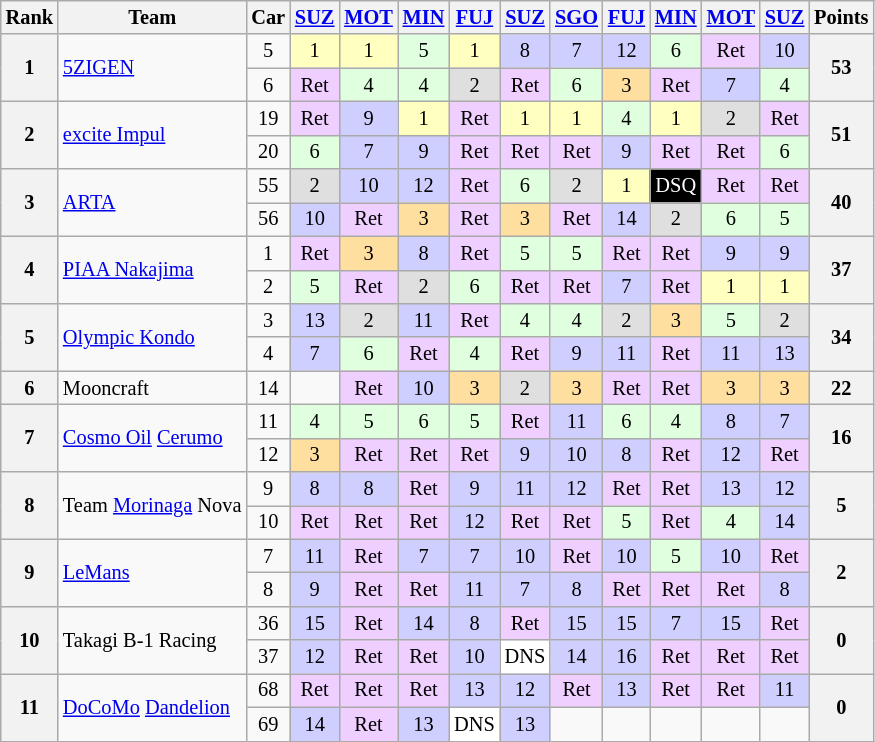<table class="wikitable" style="font-size: 85%; text-align:center">
<tr>
<th>Rank</th>
<th>Team</th>
<th>Car</th>
<th><a href='#'>SUZ</a></th>
<th><a href='#'>MOT</a></th>
<th><a href='#'>MIN</a></th>
<th><a href='#'>FUJ</a></th>
<th><a href='#'>SUZ</a></th>
<th><a href='#'>SGO</a></th>
<th><a href='#'>FUJ</a></th>
<th><a href='#'>MIN</a></th>
<th><a href='#'>MOT</a></th>
<th><a href='#'>SUZ</a></th>
<th>Points</th>
</tr>
<tr>
<th rowspan="2">1</th>
<td rowspan=2 align="left"><a href='#'>5ZIGEN</a></td>
<td>5</td>
<td style="background:#FFFFBF;">1</td>
<td style="background:#FFFFBF;">1</td>
<td style="background:#DFFFDF;">5</td>
<td style="background:#FFFFBF;">1</td>
<td style="background:#CFCFFF;">8</td>
<td style="background:#CFCFFF;">7</td>
<td style="background:#CFCFFF;">12</td>
<td style="background:#DFFFDF;">6</td>
<td style="background:#EFCFFF;">Ret</td>
<td style="background:#CFCFFF;">10</td>
<th rowspan="2">53</th>
</tr>
<tr>
<td>6</td>
<td style="background:#EFCFFF;">Ret</td>
<td style="background:#DFFFDF;">4</td>
<td style="background:#DFFFDF;">4</td>
<td style="background:#DFDFDF;">2</td>
<td style="background:#EFCFFF;">Ret</td>
<td style="background:#DFFFDF;">6</td>
<td style="background:#FFDF9F;">3</td>
<td style="background:#EFCFFF;">Ret</td>
<td style="background:#CFCFFF;">7</td>
<td style="background:#DFFFDF;">4</td>
</tr>
<tr>
<th rowspan="2">2</th>
<td rowspan=2 align="left"><a href='#'>excite Impul</a></td>
<td>19</td>
<td style="background:#EFCFFF;">Ret</td>
<td style="background:#CFCFFF;">9</td>
<td style="background:#FFFFBF;">1</td>
<td style="background:#EFCFFF;">Ret</td>
<td style="background:#FFFFBF;">1</td>
<td style="background:#FFFFBF;">1</td>
<td style="background:#DFFFDF;">4</td>
<td style="background:#FFFFBF;">1</td>
<td style="background:#DFDFDF;">2</td>
<td style="background:#EFCFFF;">Ret</td>
<th rowspan="2">51</th>
</tr>
<tr>
<td>20</td>
<td style="background:#DFFFDF;">6</td>
<td style="background:#CFCFFF;">7</td>
<td style="background:#CFCFFF;">9</td>
<td style="background:#EFCFFF;">Ret</td>
<td style="background:#EFCFFF;">Ret</td>
<td style="background:#EFCFFF;">Ret</td>
<td style="background:#CFCFFF;">9</td>
<td style="background:#EFCFFF;">Ret</td>
<td style="background:#EFCFFF;">Ret</td>
<td style="background:#DFFFDF;">6</td>
</tr>
<tr>
<th rowspan="2">3</th>
<td rowspan=2 align="left"><a href='#'>ARTA</a></td>
<td>55</td>
<td style="background:#DFDFDF;">2</td>
<td style="background:#CFCFFF;">10</td>
<td style="background:#CFCFFF;">12</td>
<td style="background:#EFCFFF;">Ret</td>
<td style="background:#DFFFDF;">6</td>
<td style="background:#DFDFDF;">2</td>
<td style="background:#FFFFBF;">1</td>
<td style="background:black; color:white;">DSQ</td>
<td style="background:#EFCFFF;">Ret</td>
<td style="background:#EFCFFF;">Ret</td>
<th rowspan="2">40</th>
</tr>
<tr>
<td>56</td>
<td style="background:#CFCFFF;">10</td>
<td style="background:#EFCFFF;">Ret</td>
<td style="background:#FFDF9F;">3</td>
<td style="background:#EFCFFF;">Ret</td>
<td style="background:#FFDF9F;">3</td>
<td style="background:#EFCFFF;">Ret</td>
<td style="background:#CFCFFF;">14</td>
<td style="background:#DFDFDF;">2</td>
<td style="background:#DFFFDF;">6</td>
<td style="background:#DFFFDF;">5</td>
</tr>
<tr>
<th rowspan="2">4</th>
<td rowspan=2 align="left"><a href='#'>PIAA Nakajima</a></td>
<td>1</td>
<td style="background:#EFCFFF;">Ret</td>
<td style="background:#FFDF9F;">3</td>
<td style="background:#CFCFFF;">8</td>
<td style="background:#EFCFFF;">Ret</td>
<td style="background:#DFFFDF;">5</td>
<td style="background:#DFFFDF;">5</td>
<td style="background:#EFCFFF;">Ret</td>
<td style="background:#EFCFFF;">Ret</td>
<td style="background:#CFCFFF;">9</td>
<td style="background:#CFCFFF;">9</td>
<th rowspan="2">37</th>
</tr>
<tr>
<td>2</td>
<td style="background:#DFFFDF;">5</td>
<td style="background:#EFCFFF;">Ret</td>
<td style="background:#DFDFDF;">2</td>
<td style="background:#DFFFDF;">6</td>
<td style="background:#EFCFFF;">Ret</td>
<td style="background:#EFCFFF;">Ret</td>
<td style="background:#CFCFFF;">7</td>
<td style="background:#EFCFFF;">Ret</td>
<td style="background:#FFFFBF;">1</td>
<td style="background:#FFFFBF;">1</td>
</tr>
<tr>
<th rowspan="2">5</th>
<td rowspan=2 align="left"><a href='#'>Olympic Kondo</a></td>
<td>3</td>
<td style="background:#CFCFFF;">13</td>
<td style="background:#DFDFDF;">2</td>
<td style="background:#CFCFFF;">11</td>
<td style="background:#EFCFFF;">Ret</td>
<td style="background:#DFFFDF;">4</td>
<td style="background:#DFFFDF;">4</td>
<td style="background:#DFDFDF;">2</td>
<td style="background:#FFDF9F;">3</td>
<td style="background:#DFFFDF;">5</td>
<td style="background:#DFDFDF;">2</td>
<th rowspan="2">34</th>
</tr>
<tr>
<td>4</td>
<td style="background:#CFCFFF;">7</td>
<td style="background:#DFFFDF;">6</td>
<td style="background:#EFCFFF;">Ret</td>
<td style="background:#DFFFDF;">4</td>
<td style="background:#EFCFFF;">Ret</td>
<td style="background:#CFCFFF;">9</td>
<td style="background:#CFCFFF;">11</td>
<td style="background:#EFCFFF;">Ret</td>
<td style="background:#CFCFFF;">11</td>
<td style="background:#CFCFFF;">13</td>
</tr>
<tr>
<th>6</th>
<td align=left>Mooncraft</td>
<td>14</td>
<td></td>
<td style="background:#EFCFFF;">Ret</td>
<td style="background:#CFCFFF;">10</td>
<td style="background:#FFDF9F;">3</td>
<td style="background:#DFDFDF;">2</td>
<td style="background:#FFDF9F;">3</td>
<td style="background:#EFCFFF;">Ret</td>
<td style="background:#EFCFFF;">Ret</td>
<td style="background:#FFDF9F;">3</td>
<td style="background:#FFDF9F;">3</td>
<th>22</th>
</tr>
<tr>
<th rowspan="2">7</th>
<td rowspan=2 align="left"><a href='#'>Cosmo Oil</a> <a href='#'>Cerumo</a></td>
<td>11</td>
<td style="background:#DFFFDF;">4</td>
<td style="background:#DFFFDF;">5</td>
<td style="background:#DFFFDF;">6</td>
<td style="background:#DFFFDF;">5</td>
<td style="background:#EFCFFF;">Ret</td>
<td style="background:#CFCFFF;">11</td>
<td style="background:#DFFFDF;">6</td>
<td style="background:#DFFFDF;">4</td>
<td style="background:#CFCFFF;">8</td>
<td style="background:#CFCFFF;">7</td>
<th rowspan="2">16</th>
</tr>
<tr>
<td>12</td>
<td style="background:#FFDF9F;">3</td>
<td style="background:#EFCFFF;">Ret</td>
<td style="background:#EFCFFF;">Ret</td>
<td style="background:#EFCFFF;">Ret</td>
<td style="background:#CFCFFF;">9</td>
<td style="background:#CFCFFF;">10</td>
<td style="background:#CFCFFF;">8</td>
<td style="background:#EFCFFF;">Ret</td>
<td style="background:#CFCFFF;">12</td>
<td style="background:#EFCFFF;">Ret</td>
</tr>
<tr>
<th rowspan="2">8</th>
<td rowspan=2 align="left">Team <a href='#'>Morinaga</a> Nova</td>
<td>9</td>
<td style="background:#CFCFFF;">8</td>
<td style="background:#CFCFFF;">8</td>
<td style="background:#EFCFFF;">Ret</td>
<td style="background:#CFCFFF;">9</td>
<td style="background:#CFCFFF;">11</td>
<td style="background:#CFCFFF;">12</td>
<td style="background:#EFCFFF;">Ret</td>
<td style="background:#EFCFFF;">Ret</td>
<td style="background:#CFCFFF;">13</td>
<td style="background:#CFCFFF;">12</td>
<th rowspan="2">5</th>
</tr>
<tr>
<td>10</td>
<td style="background:#EFCFFF;">Ret</td>
<td style="background:#EFCFFF;">Ret</td>
<td style="background:#EFCFFF;">Ret</td>
<td style="background:#CFCFFF;">12</td>
<td style="background:#EFCFFF;">Ret</td>
<td style="background:#EFCFFF;">Ret</td>
<td style="background:#DFFFDF;">5</td>
<td style="background:#EFCFFF;">Ret</td>
<td style="background:#DFFFDF;">4</td>
<td style="background:#CFCFFF;">14</td>
</tr>
<tr>
<th rowspan="2">9</th>
<td rowspan=2 align="left"><a href='#'>LeMans</a></td>
<td>7</td>
<td style="background:#CFCFFF;">11</td>
<td style="background:#EFCFFF;">Ret</td>
<td style="background:#CFCFFF;">7</td>
<td style="background:#CFCFFF;">7</td>
<td style="background:#CFCFFF;">10</td>
<td style="background:#EFCFFF;">Ret</td>
<td style="background:#CFCFFF;">10</td>
<td style="background:#DFFFDF;">5</td>
<td style="background:#CFCFFF;">10</td>
<td style="background:#EFCFFF;">Ret</td>
<th rowspan="2">2</th>
</tr>
<tr>
<td>8</td>
<td style="background:#CFCFFF;">9</td>
<td style="background:#EFCFFF;">Ret</td>
<td style="background:#EFCFFF;">Ret</td>
<td style="background:#CFCFFF;">11</td>
<td style="background:#CFCFFF;">7</td>
<td style="background:#CFCFFF;">8</td>
<td style="background:#EFCFFF;">Ret</td>
<td style="background:#EFCFFF;">Ret</td>
<td style="background:#EFCFFF;">Ret</td>
<td style="background:#CFCFFF;">8</td>
</tr>
<tr>
<th rowspan="2">10</th>
<td rowspan=2 align="left">Takagi B-1 Racing</td>
<td>36</td>
<td style="background:#CFCFFF;">15</td>
<td style="background:#EFCFFF;">Ret</td>
<td style="background:#CFCFFF;">14</td>
<td style="background:#CFCFFF;">8</td>
<td style="background:#EFCFFF;">Ret</td>
<td style="background:#CFCFFF;">15</td>
<td style="background:#CFCFFF;">15</td>
<td style="background:#CFCFFF;">7</td>
<td style="background:#CFCFFF;">15</td>
<td style="background:#EFCFFF;">Ret</td>
<th rowspan="2">0</th>
</tr>
<tr>
<td>37</td>
<td style="background:#CFCFFF;">12</td>
<td style="background:#EFCFFF;">Ret</td>
<td style="background:#EFCFFF;">Ret</td>
<td style="background:#CFCFFF;">10</td>
<td style="background:#FFFFFF;">DNS</td>
<td style="background:#CFCFFF;">14</td>
<td style="background:#CFCFFF;">16</td>
<td style="background:#EFCFFF;">Ret</td>
<td style="background:#EFCFFF;">Ret</td>
<td style="background:#EFCFFF;">Ret</td>
</tr>
<tr>
<th rowspan="2">11</th>
<td rowspan=2 align="left"><a href='#'>DoCoMo</a> <a href='#'>Dandelion</a></td>
<td>68</td>
<td style="background:#EFCFFF;">Ret</td>
<td style="background:#EFCFFF;">Ret</td>
<td style="background:#EFCFFF;">Ret</td>
<td style="background:#CFCFFF;">13</td>
<td style="background:#CFCFFF;">12</td>
<td style="background:#EFCFFF;">Ret</td>
<td style="background:#CFCFFF;">13</td>
<td style="background:#EFCFFF;">Ret</td>
<td style="background:#EFCFFF;">Ret</td>
<td style="background:#CFCFFF;">11</td>
<th rowspan="2">0</th>
</tr>
<tr>
<td>69</td>
<td style="background:#CFCFFF;">14</td>
<td style="background:#EFCFFF;">Ret</td>
<td style="background:#CFCFFF;">13</td>
<td style="background:#FFFFFF;">DNS</td>
<td style="background:#CFCFFF;">13</td>
<td></td>
<td></td>
<td></td>
<td></td>
<td></td>
</tr>
</table>
